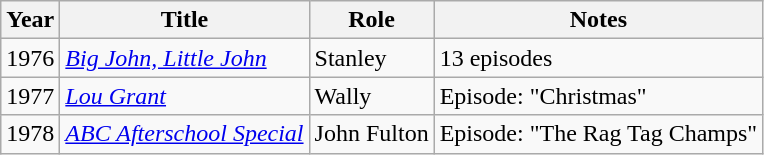<table class="wikitable sortable">
<tr>
<th>Year</th>
<th>Title</th>
<th>Role</th>
<th>Notes</th>
</tr>
<tr>
<td>1976</td>
<td><em><a href='#'>Big John, Little John</a></em></td>
<td>Stanley</td>
<td>13 episodes</td>
</tr>
<tr>
<td>1977</td>
<td><a href='#'><em>Lou Grant</em></a></td>
<td>Wally</td>
<td>Episode: "Christmas"</td>
</tr>
<tr>
<td>1978</td>
<td><em><a href='#'>ABC Afterschool Special</a></em></td>
<td>John Fulton</td>
<td>Episode: "The Rag Tag Champs"</td>
</tr>
</table>
